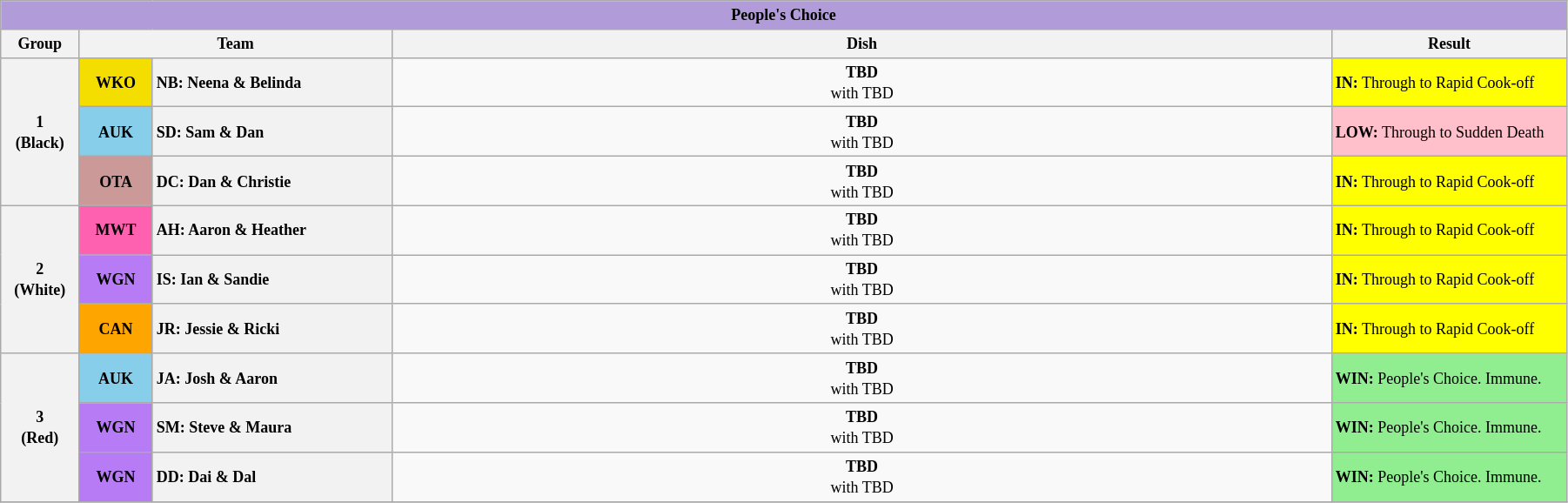<table class="wikitable" style="text-align: center; font-size: 9pt; line-height:16px; width:95%">
<tr>
<th colspan="6" style="background:#b19cd9; ">People's Choice</th>
</tr>
<tr>
<th style="width:5%;">Group</th>
<th colspan="2" style="width:20%;">Team</th>
<th style="width:60%;">Dish</th>
<th style="width:20%;">Result</th>
</tr>
<tr>
<th rowspan="3">1<br>(Black)</th>
<th scope="row" align="left" style="background:#F4DE00; ">WKO</th>
<th scope="row" style="text-align:left;">NB: Neena & Belinda</th>
<td><strong>TBD</strong><br>with TBD</td>
<td scope="row" style="text-align:left;" bgcolor="yellow"><strong>IN:</strong> Through to Rapid Cook-off</td>
</tr>
<tr>
<th scope="row" align="left" style="background-color:skyblue; ">AUK</th>
<th scope="row" style="text-align:left;">SD: Sam & Dan</th>
<td><strong>TBD</strong><br>with TBD</td>
<td scope="row" style="text-align:left;" bgcolor="pink"><strong>LOW:</strong> Through to Sudden Death</td>
</tr>
<tr>
<th scope="row" align="left" style="background-color:#CC9999; ">OTA</th>
<th scope="row" style="text-align:left;">DC: Dan & Christie</th>
<td><strong>TBD</strong><br>with TBD</td>
<td scope="row" style="text-align:left;" bgcolor="yellow"><strong>IN:</strong> Through to Rapid Cook-off</td>
</tr>
<tr>
<th rowspan="3">2<br>(White)</th>
<th scope="row" align="left" style="background:#FF61B1; ">MWT</th>
<th scope="row" style="text-align:left;">AH: Aaron & Heather</th>
<td><strong>TBD</strong><br>with TBD</td>
<td scope="row" style="text-align:left;" bgcolor="yellow"><strong>IN:</strong> Through to Rapid Cook-off</td>
</tr>
<tr>
<th scope="row" align="center" style="background:#B87BF6; ">WGN</th>
<th scope="row" style="text-align:left;">IS: Ian & Sandie</th>
<td><strong>TBD</strong><br>with TBD</td>
<td scope="row" style="text-align:left;" bgcolor="yellow"><strong>IN:</strong> Through to Rapid Cook-off</td>
</tr>
<tr>
<th scope="row" align="left" style="background:orange; ">CAN</th>
<th scope="row" style="text-align:left;">JR: Jessie & Ricki</th>
<td><strong>TBD</strong><br>with TBD</td>
<td scope="row" style="text-align:left;" bgcolor="yellow"><strong>IN:</strong> Through to Rapid Cook-off</td>
</tr>
<tr>
<th rowspan="3">3<br>(Red)</th>
<th scope="row" align="left" style="background-color:skyblue; ">AUK</th>
<th scope="row" style="text-align:left;">JA: Josh & Aaron</th>
<td><strong>TBD</strong><br>with TBD</td>
<td scope="row" style="text-align:left;" bgcolor="lightgreen"><strong>WIN:</strong> People's Choice. Immune.</td>
</tr>
<tr>
<th scope="row" align="center" style="background:#B87BF6; ">WGN</th>
<th scope="row" style="text-align:left;">SM: Steve & Maura</th>
<td><strong>TBD</strong><br>with TBD</td>
<td scope="row" style="text-align:left;" bgcolor="lightgreen"><strong>WIN:</strong> People's Choice. Immune.</td>
</tr>
<tr>
<th scope="row" align="center" style="background:#B87BF6; ">WGN</th>
<th scope="row" style="text-align:left;">DD: Dai & Dal</th>
<td><strong>TBD</strong><br>with TBD</td>
<td scope="row" style="text-align:left;" bgcolor="lightgreen"><strong>WIN:</strong> People's Choice. Immune.</td>
</tr>
<tr>
</tr>
</table>
